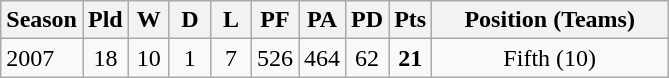<table class="wikitable" style="text-align:center;">
<tr>
<th width=30>Season</th>
<th width=20 abbr="Played">Pld</th>
<th width=20 abbr="Won">W</th>
<th width=20 abbr="Drawn">D</th>
<th width=20 abbr="Lost">L</th>
<th width=20 abbr="Points for">PF</th>
<th width=20 abbr="Points against">PA</th>
<th width=20 abbr="Points difference">PD</th>
<th width=20 abbr="Points">Pts</th>
<th width=150>Position (Teams)</th>
</tr>
<tr>
<td style="text-align:left;">2007</td>
<td>18</td>
<td>10</td>
<td>1</td>
<td>7</td>
<td>526</td>
<td>464</td>
<td>62</td>
<td><strong>21</strong></td>
<td>Fifth (10)</td>
</tr>
</table>
